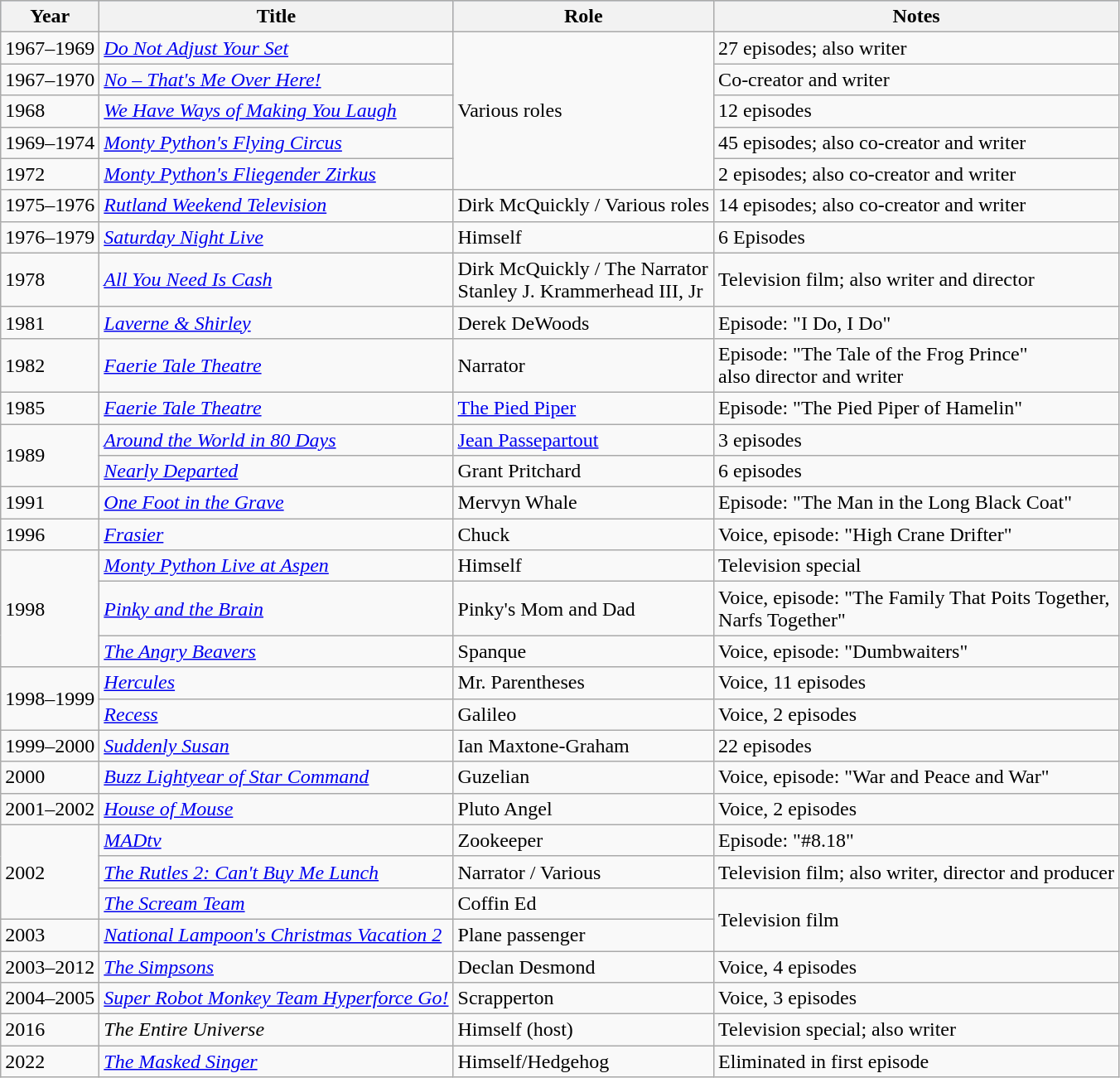<table class="wikitable sortable">
<tr style="background:#b0c4de; text-align:center;">
<th>Year</th>
<th>Title</th>
<th>Role</th>
<th>Notes</th>
</tr>
<tr>
<td>1967–1969</td>
<td><em><a href='#'>Do Not Adjust Your Set</a></em></td>
<td rowspan="5">Various roles</td>
<td>27 episodes; also writer</td>
</tr>
<tr>
<td>1967–1970</td>
<td><em><a href='#'>No – That's Me Over Here!</a></em></td>
<td>Co-creator and writer</td>
</tr>
<tr>
<td>1968</td>
<td><em><a href='#'>We Have Ways of Making You Laugh</a></em></td>
<td>12 episodes</td>
</tr>
<tr>
<td>1969–1974</td>
<td><em><a href='#'>Monty Python's Flying Circus</a></em></td>
<td>45 episodes; also co-creator and writer</td>
</tr>
<tr>
<td>1972</td>
<td><em><a href='#'>Monty Python's Fliegender Zirkus</a></em></td>
<td>2 episodes; also co-creator and writer</td>
</tr>
<tr>
<td>1975–1976</td>
<td><em><a href='#'>Rutland Weekend Television</a></em></td>
<td>Dirk McQuickly / Various roles</td>
<td>14 episodes; also co-creator and writer</td>
</tr>
<tr>
<td>1976–1979</td>
<td><em><a href='#'>Saturday Night Live</a></em></td>
<td>Himself</td>
<td>6 Episodes</td>
</tr>
<tr>
<td>1978</td>
<td><em><a href='#'>All You Need Is Cash</a></em></td>
<td>Dirk McQuickly / The Narrator <br> Stanley J. Krammerhead III, Jr</td>
<td>Television film; also writer and director</td>
</tr>
<tr>
<td>1981</td>
<td><em><a href='#'>Laverne & Shirley</a></em></td>
<td>Derek DeWoods</td>
<td>Episode: "I Do, I Do"</td>
</tr>
<tr>
<td>1982</td>
<td><em><a href='#'>Faerie Tale Theatre</a></em></td>
<td>Narrator</td>
<td>Episode: "The Tale of the Frog Prince" <br>also director and writer</td>
</tr>
<tr>
<td>1985</td>
<td><em><a href='#'>Faerie Tale Theatre</a></em></td>
<td><a href='#'>The Pied Piper</a></td>
<td>Episode: "The Pied Piper of Hamelin"</td>
</tr>
<tr>
<td rowspan="2">1989</td>
<td><em><a href='#'>Around the World in 80 Days</a></em></td>
<td><a href='#'>Jean Passepartout</a></td>
<td>3 episodes</td>
</tr>
<tr>
<td><em><a href='#'>Nearly Departed</a></em></td>
<td>Grant Pritchard</td>
<td>6 episodes</td>
</tr>
<tr>
<td>1991</td>
<td><em><a href='#'>One Foot in the Grave</a></em></td>
<td>Mervyn Whale</td>
<td>Episode: "The Man in the Long Black Coat"</td>
</tr>
<tr>
<td>1996</td>
<td><em><a href='#'>Frasier</a></em></td>
<td>Chuck</td>
<td>Voice, episode: "High Crane Drifter"</td>
</tr>
<tr>
<td rowspan="3">1998</td>
<td><em><a href='#'>Monty Python Live at Aspen</a></em></td>
<td>Himself</td>
<td>Television special</td>
</tr>
<tr>
<td><em><a href='#'>Pinky and the Brain</a></em></td>
<td>Pinky's Mom and Dad</td>
<td>Voice, episode: "The Family That Poits Together, <br> Narfs Together"</td>
</tr>
<tr>
<td><em><a href='#'>The Angry Beavers</a></em></td>
<td>Spanque</td>
<td>Voice, episode: "Dumbwaiters"</td>
</tr>
<tr>
<td rowspan="2">1998–1999</td>
<td><em><a href='#'>Hercules</a></em></td>
<td>Mr. Parentheses</td>
<td>Voice, 11 episodes</td>
</tr>
<tr>
<td><em><a href='#'>Recess</a></em></td>
<td>Galileo</td>
<td>Voice, 2 episodes</td>
</tr>
<tr>
<td>1999–2000</td>
<td><em><a href='#'>Suddenly Susan</a></em></td>
<td>Ian Maxtone-Graham</td>
<td>22 episodes</td>
</tr>
<tr>
<td>2000</td>
<td><em><a href='#'>Buzz Lightyear of Star Command</a></em></td>
<td>Guzelian</td>
<td>Voice, episode: "War and Peace and War"</td>
</tr>
<tr>
<td>2001–2002</td>
<td><em><a href='#'>House of Mouse</a></em></td>
<td>Pluto Angel</td>
<td>Voice, 2 episodes</td>
</tr>
<tr>
<td rowspan="3">2002</td>
<td><em><a href='#'>MADtv</a></em></td>
<td>Zookeeper</td>
<td>Episode: "#8.18"</td>
</tr>
<tr>
<td><em><a href='#'>The Rutles 2: Can't Buy Me Lunch</a></em></td>
<td>Narrator / Various</td>
<td>Television film; also writer, director and producer</td>
</tr>
<tr>
<td><em><a href='#'>The Scream Team</a></em></td>
<td>Coffin Ed</td>
<td rowspan="2">Television film</td>
</tr>
<tr>
<td>2003</td>
<td><em><a href='#'>National Lampoon's Christmas Vacation 2</a></em></td>
<td>Plane passenger</td>
</tr>
<tr>
<td>2003–2012</td>
<td><em><a href='#'>The Simpsons</a></em></td>
<td>Declan Desmond</td>
<td>Voice, 4 episodes</td>
</tr>
<tr>
<td>2004–2005</td>
<td><em><a href='#'>Super Robot Monkey Team Hyperforce Go!</a></em></td>
<td>Scrapperton</td>
<td>Voice, 3 episodes</td>
</tr>
<tr>
<td>2016</td>
<td><em>The Entire Universe</em></td>
<td>Himself (host)</td>
<td>Television special; also writer</td>
</tr>
<tr>
<td>2022</td>
<td><em><a href='#'>The Masked Singer</a></em></td>
<td>Himself/Hedgehog</td>
<td>Eliminated in first episode</td>
</tr>
</table>
